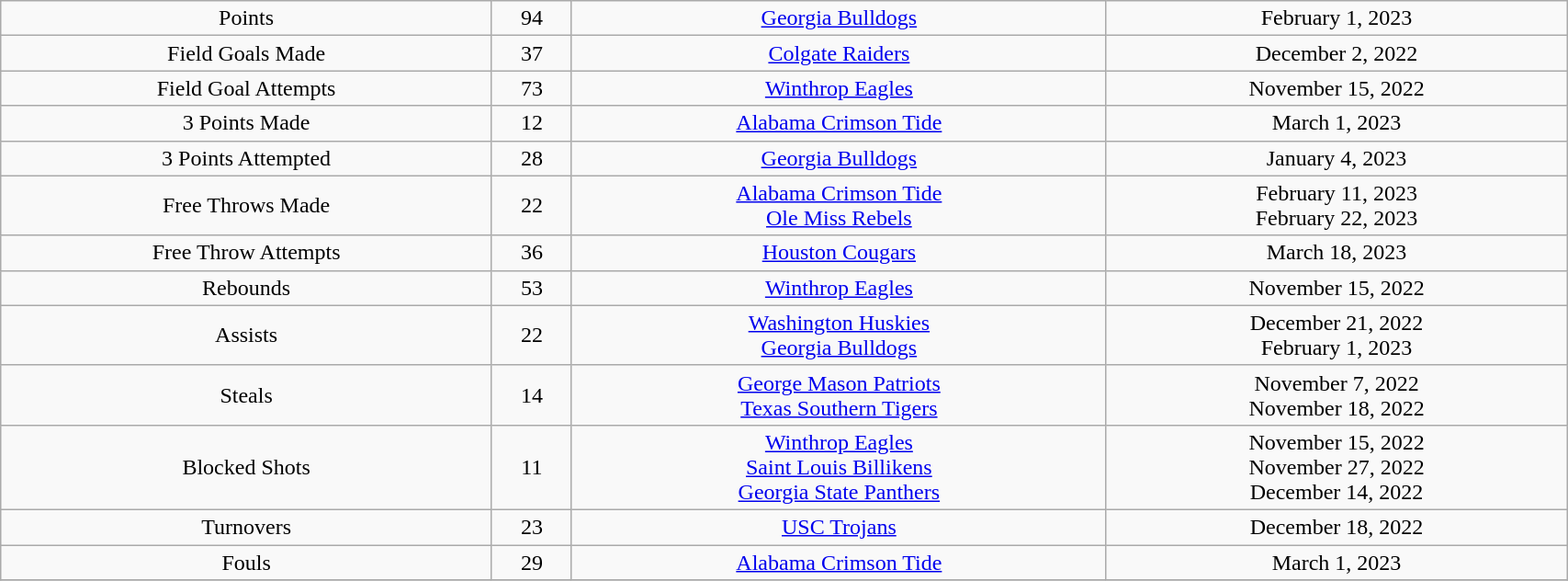<table class="wikitable" style="width: 90%;text-align: center;">
<tr>
<td rowspan="1">Points</td>
<td>94</td>
<td><a href='#'>Georgia Bulldogs</a></td>
<td>February 1, 2023</td>
</tr>
<tr>
<td>Field Goals Made</td>
<td>37</td>
<td><a href='#'>Colgate Raiders</a></td>
<td>December 2, 2022</td>
</tr>
<tr>
<td>Field Goal Attempts</td>
<td>73</td>
<td><a href='#'>Winthrop Eagles</a></td>
<td>November 15, 2022</td>
</tr>
<tr>
<td>3 Points Made</td>
<td>12</td>
<td><a href='#'>Alabama Crimson Tide</a></td>
<td>March 1, 2023</td>
</tr>
<tr>
<td>3 Points Attempted</td>
<td>28</td>
<td><a href='#'>Georgia Bulldogs</a></td>
<td>January 4, 2023</td>
</tr>
<tr>
<td>Free Throws Made</td>
<td>22</td>
<td><a href='#'>Alabama Crimson Tide</a><br><a href='#'>Ole Miss Rebels</a></td>
<td>February 11, 2023<br>February 22, 2023</td>
</tr>
<tr>
<td>Free Throw Attempts</td>
<td>36</td>
<td><a href='#'>Houston Cougars</a></td>
<td>March 18, 2023</td>
</tr>
<tr>
<td>Rebounds</td>
<td>53</td>
<td><a href='#'>Winthrop Eagles</a></td>
<td>November 15, 2022</td>
</tr>
<tr>
<td>Assists</td>
<td>22</td>
<td><a href='#'>Washington Huskies</a><br><a href='#'>Georgia Bulldogs</a></td>
<td>December 21, 2022<br>February 1, 2023</td>
</tr>
<tr>
<td>Steals</td>
<td>14</td>
<td><a href='#'>George Mason Patriots</a><br><a href='#'>Texas Southern Tigers</a></td>
<td>November 7, 2022<br>November 18, 2022</td>
</tr>
<tr>
<td>Blocked Shots</td>
<td>11</td>
<td><a href='#'>Winthrop Eagles</a><br><a href='#'>Saint Louis Billikens</a><br><a href='#'>Georgia State Panthers</a></td>
<td>November 15, 2022<br>November 27, 2022<br>December 14, 2022</td>
</tr>
<tr>
<td>Turnovers</td>
<td>23</td>
<td><a href='#'>USC Trojans</a></td>
<td>December 18, 2022</td>
</tr>
<tr>
<td>Fouls</td>
<td>29</td>
<td><a href='#'>Alabama Crimson Tide</a></td>
<td>March 1, 2023</td>
</tr>
<tr>
</tr>
</table>
